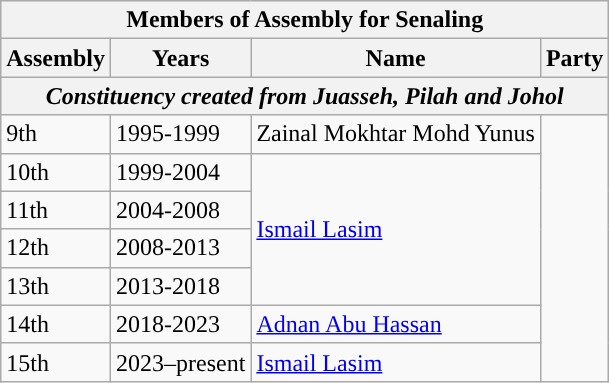<table class="wikitable">
<tr>
<th colspan="4">Members of Assembly for Senaling</th>
</tr>
<tr>
<th>Assembly</th>
<th>Years</th>
<th>Name</th>
<th>Party</th>
</tr>
<tr>
<th colspan="4"><em>Constituency created from Juasseh, Pilah and Johol</em></th>
</tr>
<tr>
<td>9th</td>
<td>1995-1999</td>
<td>Zainal Mokhtar Mohd Yunus</td>
<td rowspan="7"></td>
</tr>
<tr>
<td>10th</td>
<td>1999-2004</td>
<td rowspan="4"><a href='#'>Ismail Lasim</a></td>
</tr>
<tr>
<td>11th</td>
<td>2004-2008</td>
</tr>
<tr>
<td>12th</td>
<td>2008-2013</td>
</tr>
<tr>
<td>13th</td>
<td>2013-2018</td>
</tr>
<tr>
<td>14th</td>
<td>2018-2023</td>
<td><a href='#'>Adnan Abu Hassan</a></td>
</tr>
<tr>
<td>15th</td>
<td>2023–present</td>
<td><a href='#'>Ismail Lasim</a></td>
</tr>
</table>
